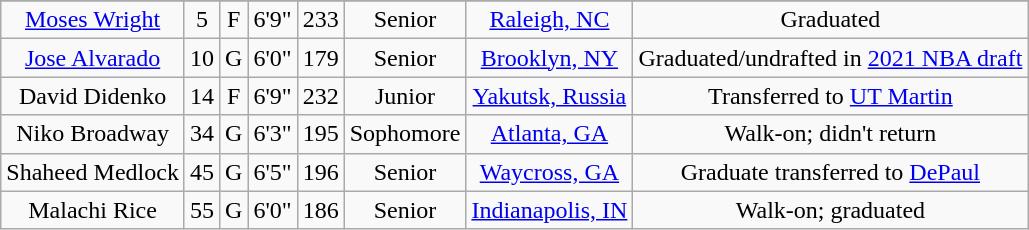<table class="wikitable sortable" border="1" style="text-align:center;">
<tr align=center>
</tr>
<tr>
<td><a href='#'>Moses Wright</a></td>
<td>5</td>
<td>F</td>
<td>6'9"</td>
<td>233</td>
<td>Senior</td>
<td><a href='#'>Raleigh, NC</a></td>
<td>Graduated</td>
</tr>
<tr>
<td><a href='#'>Jose Alvarado</a></td>
<td>10</td>
<td>G</td>
<td>6'0"</td>
<td>179</td>
<td>Senior</td>
<td><a href='#'>Brooklyn, NY</a></td>
<td>Graduated/undrafted in <a href='#'>2021 NBA draft</a></td>
</tr>
<tr>
<td>David Didenko</td>
<td>14</td>
<td>F</td>
<td>6'9"</td>
<td>232</td>
<td>Junior</td>
<td><a href='#'>Yakutsk, Russia</a></td>
<td>Transferred to <a href='#'>UT Martin</a></td>
</tr>
<tr>
<td>Niko Broadway</td>
<td>34</td>
<td>G</td>
<td>6'3"</td>
<td>195</td>
<td>Sophomore</td>
<td><a href='#'>Atlanta, GA</a></td>
<td>Walk-on; didn't return</td>
</tr>
<tr>
<td>Shaheed Medlock</td>
<td>45</td>
<td>G</td>
<td>6'5"</td>
<td>196</td>
<td>Senior</td>
<td><a href='#'>Waycross, GA</a></td>
<td>Graduate transferred to <a href='#'>DePaul</a></td>
</tr>
<tr>
<td>Malachi Rice</td>
<td>55</td>
<td>G</td>
<td>6'0"</td>
<td>186</td>
<td>Senior</td>
<td><a href='#'>Indianapolis, IN</a></td>
<td>Walk-on; graduated</td>
</tr>
</table>
